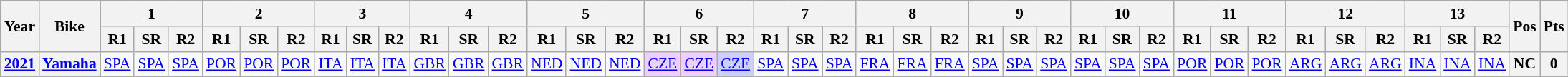<table class="wikitable" style="text-align:center; font-size:90%">
<tr>
<th valign="middle" rowspan=2>Year</th>
<th valign="middle" rowspan=2>Bike</th>
<th colspan=3>1</th>
<th colspan=3>2</th>
<th colspan=3>3</th>
<th colspan=3>4</th>
<th colspan=3>5</th>
<th colspan=3>6</th>
<th colspan=3>7</th>
<th colspan=3>8</th>
<th colspan=3>9</th>
<th colspan=3>10</th>
<th colspan=3>11</th>
<th colspan=3>12</th>
<th colspan=3>13</th>
<th rowspan=2>Pos</th>
<th rowspan=2>Pts</th>
</tr>
<tr>
<th>R1</th>
<th>SR</th>
<th>R2</th>
<th>R1</th>
<th>SR</th>
<th>R2</th>
<th>R1</th>
<th>SR</th>
<th>R2</th>
<th>R1</th>
<th>SR</th>
<th>R2</th>
<th>R1</th>
<th>SR</th>
<th>R2</th>
<th>R1</th>
<th>SR</th>
<th>R2</th>
<th>R1</th>
<th>SR</th>
<th>R2</th>
<th>R1</th>
<th>SR</th>
<th>R2</th>
<th>R1</th>
<th>SR</th>
<th>R2</th>
<th>R1</th>
<th>SR</th>
<th>R2</th>
<th>R1</th>
<th>SR</th>
<th>R2</th>
<th>R1</th>
<th>SR</th>
<th>R2</th>
<th>R1</th>
<th>SR</th>
<th>R2</th>
</tr>
<tr>
<th><a href='#'>2021</a></th>
<th><a href='#'>Yamaha</a></th>
<td style="background:#;"><a href='#'>SPA</a><br></td>
<td style="background:#;"><a href='#'>SPA</a><br></td>
<td style="background:#;"><a href='#'>SPA</a><br></td>
<td style="background:#;"><a href='#'>POR</a><br></td>
<td style="background:#;"><a href='#'>POR</a><br></td>
<td style="background:#;"><a href='#'>POR</a><br></td>
<td style="background:#;"><a href='#'>ITA</a><br></td>
<td style="background:#;"><a href='#'>ITA</a><br></td>
<td style="background:#;"><a href='#'>ITA</a><br></td>
<td style="background:#;"><a href='#'>GBR</a><br></td>
<td style="background:#;"><a href='#'>GBR</a><br></td>
<td style="background:#;"><a href='#'>GBR</a><br></td>
<td style="background:#;"><a href='#'>NED</a><br></td>
<td style="background:#;"><a href='#'>NED</a><br></td>
<td style="background:#;"><a href='#'>NED</a><br></td>
<td style="background:#efcfff;"><a href='#'>CZE</a><br></td>
<td style="background:#efcfff;"><a href='#'>CZE</a><br></td>
<td style="background:#cfcfff;"><a href='#'>CZE</a><br></td>
<td style="background:#;"><a href='#'>SPA</a><br></td>
<td style="background:#;"><a href='#'>SPA</a><br></td>
<td style="background:#;"><a href='#'>SPA</a><br></td>
<td style="background:#;"><a href='#'>FRA</a><br></td>
<td style="background:#;"><a href='#'>FRA</a><br></td>
<td style="background:#;"><a href='#'>FRA</a><br></td>
<td style="background:#;"><a href='#'>SPA</a><br></td>
<td style="background:#;"><a href='#'>SPA</a><br></td>
<td style="background:#;"><a href='#'>SPA</a><br></td>
<td style="background:#;"><a href='#'>SPA</a><br></td>
<td style="background:#;"><a href='#'>SPA</a><br></td>
<td style="background:#;"><a href='#'>SPA</a><br></td>
<td style="background:#;"><a href='#'>POR</a><br></td>
<td style="background:#;"><a href='#'>POR</a><br></td>
<td style="background:#;"><a href='#'>POR</a><br></td>
<td style="background:#;"><a href='#'>ARG</a><br></td>
<td style="background:#;"><a href='#'>ARG</a><br></td>
<td style="background:#;"><a href='#'>ARG</a><br></td>
<td style="background:#;"><a href='#'>INA</a><br></td>
<td style="background:#;"><a href='#'>INA</a><br></td>
<td style="background:#;"><a href='#'>INA</a><br></td>
<th>NC</th>
<th>0</th>
</tr>
</table>
